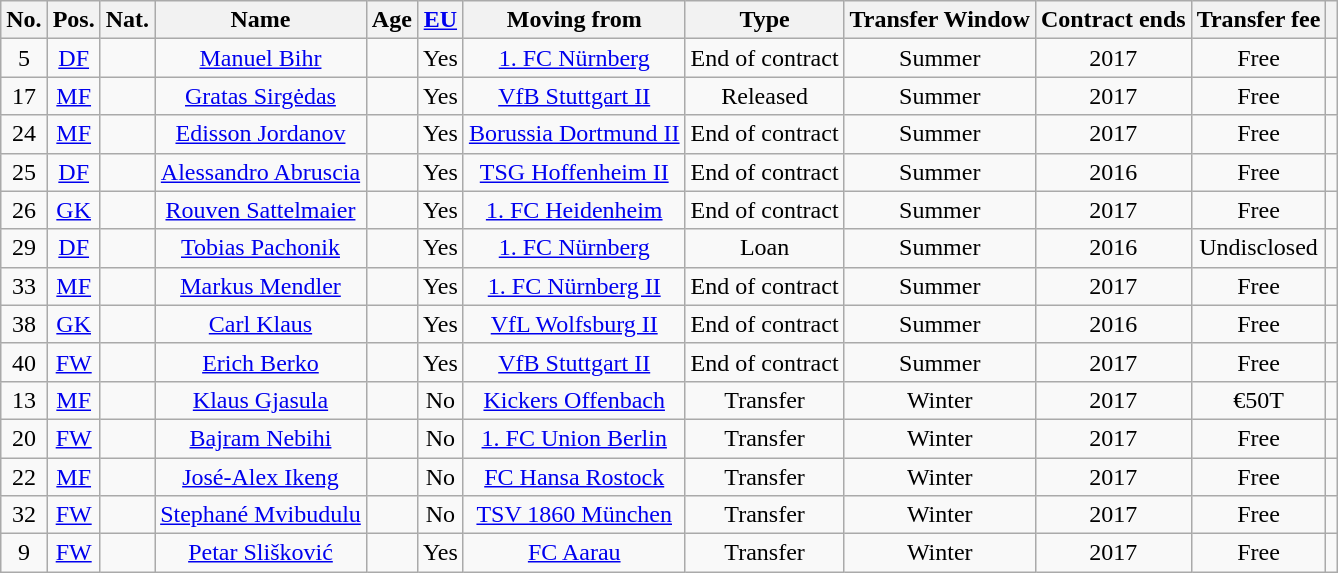<table class="wikitable" Style="text-align: center;font-size:100%">
<tr>
<th>No.</th>
<th>Pos.</th>
<th>Nat.</th>
<th>Name</th>
<th>Age</th>
<th><a href='#'>EU</a></th>
<th>Moving from</th>
<th>Type</th>
<th>Transfer Window</th>
<th>Contract ends</th>
<th>Transfer fee</th>
<th></th>
</tr>
<tr>
<td>5</td>
<td><a href='#'>DF</a></td>
<td></td>
<td><a href='#'>Manuel Bihr</a></td>
<td></td>
<td>Yes</td>
<td> <a href='#'>1. FC Nürnberg</a></td>
<td>End of contract</td>
<td>Summer</td>
<td>2017</td>
<td>Free</td>
<td></td>
</tr>
<tr>
<td>17</td>
<td><a href='#'>MF</a></td>
<td></td>
<td><a href='#'>Gratas Sirgėdas</a></td>
<td></td>
<td>Yes</td>
<td> <a href='#'>VfB Stuttgart II</a></td>
<td>Released</td>
<td>Summer</td>
<td>2017</td>
<td>Free</td>
<td></td>
</tr>
<tr>
<td>24</td>
<td><a href='#'>MF</a></td>
<td></td>
<td><a href='#'>Edisson Jordanov</a></td>
<td></td>
<td>Yes</td>
<td> <a href='#'>Borussia Dortmund II</a></td>
<td>End of contract</td>
<td>Summer</td>
<td>2017</td>
<td>Free</td>
<td></td>
</tr>
<tr>
<td>25</td>
<td><a href='#'>DF</a></td>
<td></td>
<td><a href='#'>Alessandro Abruscia</a></td>
<td></td>
<td>Yes</td>
<td> <a href='#'>TSG Hoffenheim II</a></td>
<td>End of contract</td>
<td>Summer</td>
<td>2016</td>
<td>Free</td>
<td></td>
</tr>
<tr>
<td>26</td>
<td><a href='#'>GK</a></td>
<td></td>
<td><a href='#'>Rouven Sattelmaier</a></td>
<td></td>
<td>Yes</td>
<td> <a href='#'>1. FC Heidenheim</a></td>
<td>End of contract</td>
<td>Summer</td>
<td>2017</td>
<td>Free</td>
<td></td>
</tr>
<tr>
<td>29</td>
<td><a href='#'>DF</a></td>
<td></td>
<td><a href='#'>Tobias Pachonik</a></td>
<td></td>
<td>Yes</td>
<td> <a href='#'>1. FC Nürnberg</a></td>
<td>Loan</td>
<td>Summer</td>
<td>2016</td>
<td>Undisclosed</td>
<td></td>
</tr>
<tr>
<td>33</td>
<td><a href='#'>MF</a></td>
<td></td>
<td><a href='#'>Markus Mendler</a></td>
<td></td>
<td>Yes</td>
<td> <a href='#'>1. FC Nürnberg II</a></td>
<td>End of contract</td>
<td>Summer</td>
<td>2017</td>
<td>Free</td>
<td></td>
</tr>
<tr>
<td>38</td>
<td><a href='#'>GK</a></td>
<td></td>
<td><a href='#'>Carl Klaus</a></td>
<td></td>
<td>Yes</td>
<td> <a href='#'>VfL Wolfsburg II</a></td>
<td>End of contract</td>
<td>Summer</td>
<td>2016</td>
<td>Free</td>
<td></td>
</tr>
<tr>
<td>40</td>
<td><a href='#'>FW</a></td>
<td></td>
<td><a href='#'>Erich Berko</a></td>
<td></td>
<td>Yes</td>
<td> <a href='#'>VfB Stuttgart II</a></td>
<td>End of contract</td>
<td>Summer</td>
<td>2017</td>
<td>Free</td>
<td></td>
</tr>
<tr>
<td>13</td>
<td><a href='#'>MF</a></td>
<td></td>
<td><a href='#'>Klaus Gjasula</a></td>
<td></td>
<td>No</td>
<td> <a href='#'>Kickers Offenbach</a></td>
<td>Transfer</td>
<td>Winter</td>
<td>2017</td>
<td>€50T</td>
<td></td>
</tr>
<tr>
<td>20</td>
<td><a href='#'>FW</a></td>
<td></td>
<td><a href='#'>Bajram Nebihi</a></td>
<td></td>
<td>No</td>
<td> <a href='#'>1. FC Union Berlin</a></td>
<td>Transfer</td>
<td>Winter</td>
<td>2017</td>
<td>Free</td>
<td></td>
</tr>
<tr>
<td>22</td>
<td><a href='#'>MF</a></td>
<td></td>
<td><a href='#'>José-Alex Ikeng</a></td>
<td></td>
<td>No</td>
<td> <a href='#'>FC Hansa Rostock</a></td>
<td>Transfer</td>
<td>Winter</td>
<td>2017</td>
<td>Free</td>
<td></td>
</tr>
<tr>
<td>32</td>
<td><a href='#'>FW</a></td>
<td></td>
<td><a href='#'>Stephané Mvibudulu</a></td>
<td></td>
<td>No</td>
<td> <a href='#'>TSV 1860 München</a></td>
<td>Transfer</td>
<td>Winter</td>
<td>2017</td>
<td>Free</td>
<td></td>
</tr>
<tr>
<td>9</td>
<td><a href='#'>FW</a></td>
<td></td>
<td><a href='#'>Petar Slišković</a></td>
<td></td>
<td>Yes</td>
<td> <a href='#'>FC Aarau</a></td>
<td>Transfer</td>
<td>Winter</td>
<td>2017</td>
<td>Free</td>
<td></td>
</tr>
</table>
